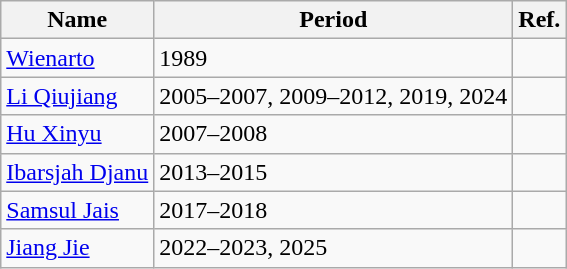<table class="wikitable">
<tr>
<th>Name</th>
<th>Period</th>
<th>Ref.</th>
</tr>
<tr>
<td> <a href='#'>Wienarto</a></td>
<td>1989</td>
<td></td>
</tr>
<tr>
<td> <a href='#'>Li Qiujiang</a></td>
<td>2005–2007, 2009–2012, 2019, 2024</td>
<td></td>
</tr>
<tr>
<td> <a href='#'>Hu Xinyu</a></td>
<td>2007–2008</td>
<td></td>
</tr>
<tr>
<td> <a href='#'>Ibarsjah Djanu</a></td>
<td>2013–2015</td>
<td></td>
</tr>
<tr>
<td> <a href='#'>Samsul Jais</a></td>
<td>2017–2018</td>
<td></td>
</tr>
<tr>
<td> <a href='#'>Jiang Jie</a></td>
<td>2022–2023, 2025</td>
<td></td>
</tr>
</table>
